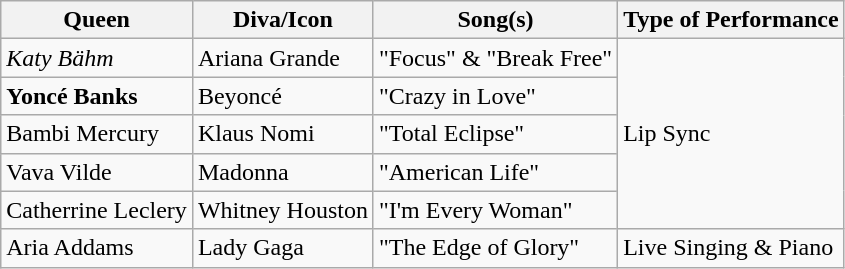<table class="wikitable">
<tr>
<th><strong>Queen</strong></th>
<th>Diva/Icon</th>
<th><strong>Song(s)</strong></th>
<th>Type of Performance</th>
</tr>
<tr>
<td><em>Katy Bähm</em></td>
<td>Ariana Grande</td>
<td>"Focus" & "Break Free"</td>
<td colspan="1" rowspan="5">Lip Sync</td>
</tr>
<tr>
<td><strong>Yoncé Banks</strong></td>
<td>Beyoncé</td>
<td>"Crazy in Love"</td>
</tr>
<tr>
<td>Bambi Mercury</td>
<td>Klaus Nomi</td>
<td>"Total Eclipse"</td>
</tr>
<tr>
<td>Vava Vilde</td>
<td>Madonna</td>
<td>"American Life"</td>
</tr>
<tr>
<td>Catherrine Leclery</td>
<td>Whitney Houston</td>
<td>"I'm Every Woman"</td>
</tr>
<tr>
<td>Aria Addams</td>
<td>Lady Gaga</td>
<td>"The Edge of Glory"</td>
<td>Live Singing & Piano</td>
</tr>
</table>
